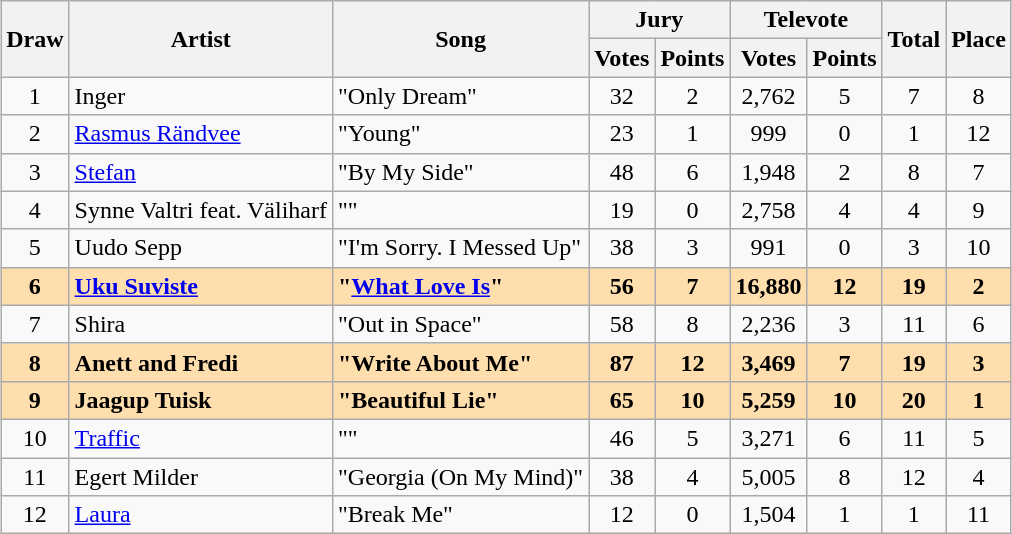<table class="sortable wikitable" style="margin: 1em auto 1em auto; text-align:center;">
<tr>
<th rowspan="2">Draw</th>
<th rowspan="2">Artist</th>
<th rowspan="2">Song</th>
<th colspan="2">Jury</th>
<th colspan="2">Televote</th>
<th rowspan="2">Total</th>
<th rowspan="2">Place</th>
</tr>
<tr>
<th>Votes</th>
<th>Points</th>
<th>Votes</th>
<th>Points</th>
</tr>
<tr>
<td>1</td>
<td align="left">Inger</td>
<td align="left">"Only Dream"</td>
<td>32</td>
<td>2</td>
<td>2,762</td>
<td>5</td>
<td>7</td>
<td>8</td>
</tr>
<tr>
<td>2</td>
<td align="left"><a href='#'>Rasmus Rändvee</a></td>
<td align="left">"Young"</td>
<td>23</td>
<td>1</td>
<td>999</td>
<td>0</td>
<td>1</td>
<td>12</td>
</tr>
<tr>
<td>3</td>
<td align="left"><a href='#'>Stefan</a></td>
<td align="left">"By My Side"</td>
<td>48</td>
<td>6</td>
<td>1,948</td>
<td>2</td>
<td>8</td>
<td>7</td>
</tr>
<tr>
<td>4</td>
<td align="left">Synne Valtri feat. Väliharf</td>
<td align="left">""</td>
<td>19</td>
<td>0</td>
<td>2,758</td>
<td>4</td>
<td>4</td>
<td>9</td>
</tr>
<tr>
<td>5</td>
<td align="left">Uudo Sepp</td>
<td align="left">"I'm Sorry. I Messed Up"</td>
<td>38</td>
<td>3</td>
<td>991</td>
<td>0</td>
<td>3</td>
<td>10</td>
</tr>
<tr style="font-weight:bold; background:navajowhite;">
<td>6</td>
<td align="left"><a href='#'>Uku Suviste</a></td>
<td align="left">"<a href='#'>What Love Is</a>"</td>
<td>56</td>
<td>7</td>
<td>16,880</td>
<td>12</td>
<td>19</td>
<td>2</td>
</tr>
<tr>
<td>7</td>
<td align="left">Shira</td>
<td align="left">"Out in Space"</td>
<td>58</td>
<td>8</td>
<td>2,236</td>
<td>3</td>
<td>11</td>
<td>6</td>
</tr>
<tr style="font-weight:bold; background:navajowhite;">
<td>8</td>
<td align="left">Anett and Fredi</td>
<td align="left">"Write About Me"</td>
<td>87</td>
<td>12</td>
<td>3,469</td>
<td>7</td>
<td>19</td>
<td>3</td>
</tr>
<tr style="font-weight:bold; background:navajowhite;">
<td>9</td>
<td align="left">Jaagup Tuisk</td>
<td align="left">"Beautiful Lie"</td>
<td>65</td>
<td>10</td>
<td>5,259</td>
<td>10</td>
<td>20</td>
<td>1</td>
</tr>
<tr>
<td>10</td>
<td align="left"><a href='#'>Traffic</a></td>
<td align="left">""</td>
<td>46</td>
<td>5</td>
<td>3,271</td>
<td>6</td>
<td>11</td>
<td>5</td>
</tr>
<tr>
<td>11</td>
<td align="left">Egert Milder</td>
<td align="left">"Georgia (On My Mind)"</td>
<td>38</td>
<td>4</td>
<td>5,005</td>
<td>8</td>
<td>12</td>
<td>4</td>
</tr>
<tr>
<td>12</td>
<td align="left"><a href='#'>Laura</a></td>
<td align="left">"Break Me"</td>
<td>12</td>
<td>0</td>
<td>1,504</td>
<td>1</td>
<td>1</td>
<td>11</td>
</tr>
</table>
